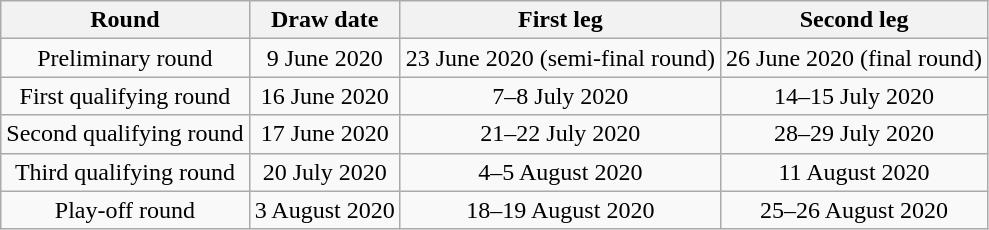<table class="wikitable mw-collapsible mw-collapsed" style="text-align:center">
<tr>
<th>Round</th>
<th>Draw date</th>
<th>First leg</th>
<th>Second leg</th>
</tr>
<tr>
<td>Preliminary round</td>
<td>9 June 2020</td>
<td>23 June 2020 (semi-final round)</td>
<td>26 June 2020 (final round)</td>
</tr>
<tr>
<td>First qualifying round</td>
<td>16 June 2020</td>
<td>7–8 July 2020</td>
<td>14–15 July 2020</td>
</tr>
<tr>
<td>Second qualifying round</td>
<td>17 June 2020</td>
<td>21–22 July 2020</td>
<td>28–29 July 2020</td>
</tr>
<tr>
<td>Third qualifying round</td>
<td>20 July 2020</td>
<td>4–5 August 2020</td>
<td>11 August 2020</td>
</tr>
<tr>
<td>Play-off round</td>
<td>3 August 2020</td>
<td>18–19 August 2020</td>
<td>25–26 August 2020</td>
</tr>
</table>
